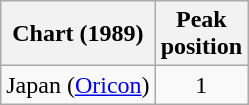<table class="wikitable sortable plainrowheaders">
<tr>
<th scope="col">Chart (1989)</th>
<th scope="col">Peak<br>position</th>
</tr>
<tr>
<td>Japan (<a href='#'>Oricon</a>)</td>
<td style="text-align:center;">1</td>
</tr>
</table>
